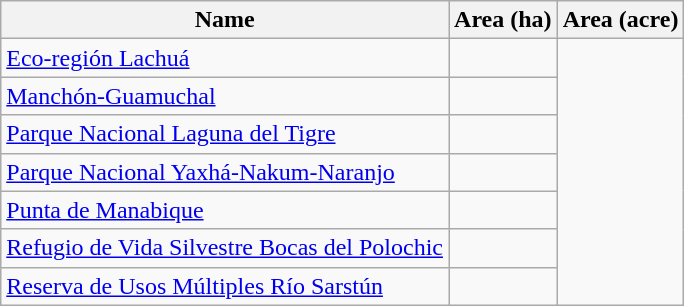<table class="wikitable sortable">
<tr>
<th scope="col" align=left>Name</th>
<th scope="col">Area (ha)</th>
<th scope="col">Area (acre)</th>
</tr>
<tr ---->
<td><a href='#'>Eco-región Lachuá</a></td>
<td></td>
</tr>
<tr ---->
<td><a href='#'>Manchón-Guamuchal</a></td>
<td></td>
</tr>
<tr ---->
<td><a href='#'>Parque Nacional Laguna del Tigre</a></td>
<td></td>
</tr>
<tr ---->
<td><a href='#'>Parque Nacional Yaxhá-Nakum-Naranjo</a></td>
<td></td>
</tr>
<tr ---->
<td><a href='#'>Punta de Manabique</a></td>
<td></td>
</tr>
<tr ---->
<td><a href='#'>Refugio de Vida Silvestre Bocas del Polochic</a></td>
<td></td>
</tr>
<tr ---->
<td><a href='#'>Reserva de Usos Múltiples Río Sarstún</a></td>
<td></td>
</tr>
</table>
